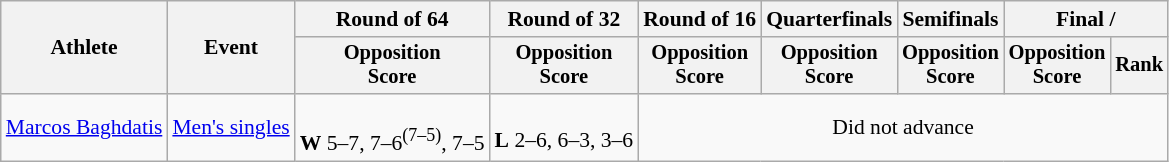<table class=wikitable style="font-size:90%">
<tr>
<th rowspan="2">Athlete</th>
<th rowspan="2">Event</th>
<th>Round of 64</th>
<th>Round of 32</th>
<th>Round of 16</th>
<th>Quarterfinals</th>
<th>Semifinals</th>
<th colspan=2>Final / </th>
</tr>
<tr style="font-size:95%">
<th>Opposition<br>Score</th>
<th>Opposition<br>Score</th>
<th>Opposition<br>Score</th>
<th>Opposition<br>Score</th>
<th>Opposition<br>Score</th>
<th>Opposition<br>Score</th>
<th>Rank</th>
</tr>
<tr align=center>
<td align=left><a href='#'>Marcos Baghdatis</a></td>
<td align=left><a href='#'>Men's singles</a></td>
<td><br><strong>W</strong> 5–7, 7–6<sup>(7–5)</sup>, 7–5</td>
<td><br><strong>L</strong> 2–6, 6–3, 3–6</td>
<td colspan=5>Did not advance</td>
</tr>
</table>
